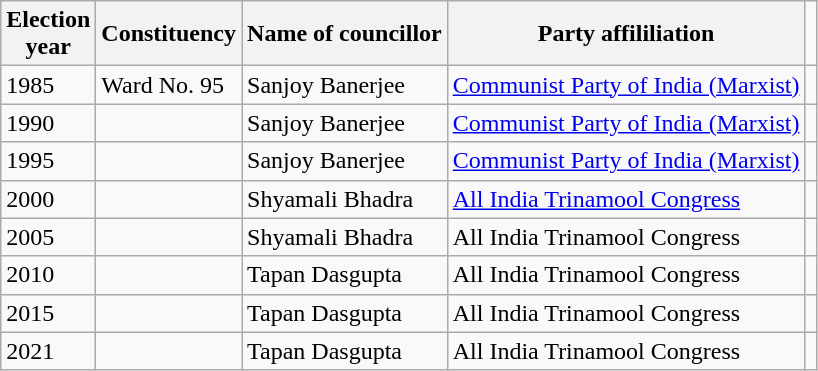<table class="wikitable"ìÍĦĤĠčw>
<tr>
<th>Election<br> year</th>
<th>Constituency</th>
<th>Name of councillor</th>
<th>Party affililiation</th>
</tr>
<tr>
<td>1985</td>
<td>Ward No. 95</td>
<td>Sanjoy Banerjee</td>
<td><a href='#'>Communist Party of India (Marxist)</a></td>
<td></td>
</tr>
<tr>
<td>1990</td>
<td></td>
<td>Sanjoy Banerjee</td>
<td><a href='#'>Communist Party of India (Marxist)</a></td>
<td></td>
</tr>
<tr>
<td>1995</td>
<td></td>
<td>Sanjoy Banerjee</td>
<td><a href='#'>Communist Party of India (Marxist)</a></td>
<td></td>
</tr>
<tr>
<td>2000</td>
<td></td>
<td>Shyamali Bhadra</td>
<td><a href='#'>All India Trinamool Congress</a></td>
<td></td>
</tr>
<tr>
<td>2005</td>
<td></td>
<td>Shyamali Bhadra</td>
<td>All India Trinamool Congress</td>
<td></td>
</tr>
<tr>
<td>2010</td>
<td></td>
<td>Tapan Dasgupta</td>
<td>All India Trinamool Congress</td>
<td></td>
</tr>
<tr>
<td>2015</td>
<td></td>
<td>Tapan Dasgupta</td>
<td>All India Trinamool Congress</td>
<td></td>
</tr>
<tr>
<td>2021</td>
<td></td>
<td>Tapan Dasgupta</td>
<td>All India Trinamool Congress</td>
<td></td>
</tr>
</table>
